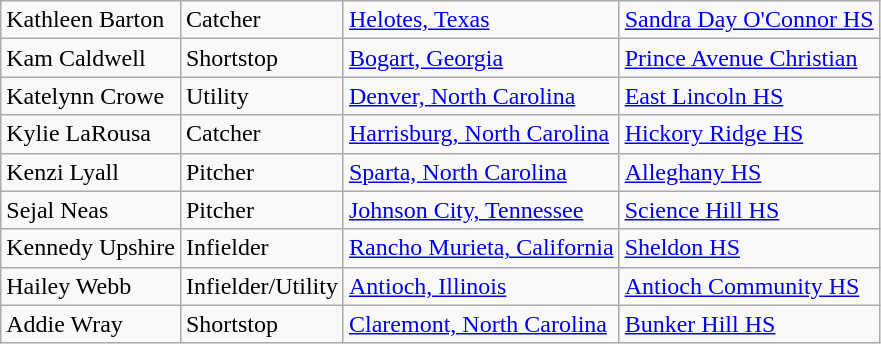<table class="wikitable">
<tr>
<td>Kathleen Barton</td>
<td>Catcher</td>
<td><a href='#'>Helotes, Texas</a></td>
<td><a href='#'>Sandra Day O'Connor HS</a></td>
</tr>
<tr>
<td>Kam Caldwell</td>
<td>Shortstop</td>
<td><a href='#'>Bogart, Georgia</a></td>
<td><a href='#'>Prince Avenue Christian</a></td>
</tr>
<tr>
<td>Katelynn Crowe</td>
<td>Utility</td>
<td><a href='#'>Denver, North Carolina</a></td>
<td><a href='#'>East Lincoln HS</a></td>
</tr>
<tr>
<td>Kylie LaRousa</td>
<td>Catcher</td>
<td><a href='#'>Harrisburg, North Carolina</a></td>
<td><a href='#'>Hickory Ridge HS</a></td>
</tr>
<tr>
<td>Kenzi Lyall</td>
<td>Pitcher</td>
<td><a href='#'>Sparta, North Carolina</a></td>
<td><a href='#'>Alleghany HS</a></td>
</tr>
<tr>
<td>Sejal Neas</td>
<td>Pitcher</td>
<td><a href='#'>Johnson City, Tennessee</a></td>
<td><a href='#'>Science Hill HS</a></td>
</tr>
<tr>
<td>Kennedy Upshire</td>
<td>Infielder</td>
<td><a href='#'>Rancho Murieta, California</a></td>
<td><a href='#'>Sheldon HS</a></td>
</tr>
<tr>
<td>Hailey Webb</td>
<td>Infielder/Utility</td>
<td><a href='#'>Antioch, Illinois</a></td>
<td><a href='#'>Antioch Community HS</a></td>
</tr>
<tr>
<td>Addie Wray</td>
<td>Shortstop</td>
<td><a href='#'>Claremont, North Carolina</a></td>
<td><a href='#'>Bunker Hill HS</a></td>
</tr>
</table>
